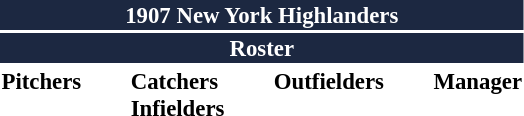<table class="toccolours" style="font-size: 95%;">
<tr>
<th colspan="10" style="background:#1c2841; color:white; text-align:center;">1907 New York Highlanders</th>
</tr>
<tr>
<td colspan="10" style="background:#1c2841; color:white; text-align:center;"><strong>Roster</strong></td>
</tr>
<tr>
<td valign="top"><strong>Pitchers</strong><br>















</td>
<td style="width:25px;"></td>
<td valign="top"><strong>Catchers</strong><br>



<strong>Infielders</strong>






</td>
<td style="width:25px;"></td>
<td valign="top"><strong>Outfielders</strong><br>



</td>
<td style="width:25px;"></td>
<td valign="top"><strong>Manager</strong><br></td>
</tr>
</table>
